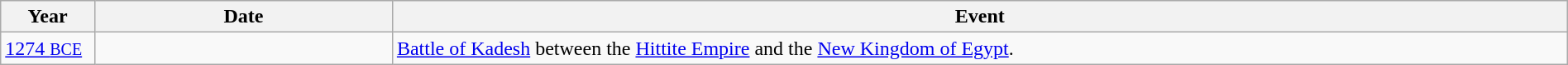<table class="wikitable" width="100%">
<tr>
<th style="width:6%">Year</th>
<th style="width:19%">Date</th>
<th>Event</th>
</tr>
<tr>
<td><a href='#'>1274 <small>BCE</small></a></td>
<td></td>
<td><a href='#'>Battle of Kadesh</a> between the <a href='#'>Hittite Empire</a> and the <a href='#'>New Kingdom of Egypt</a>.</td>
</tr>
</table>
